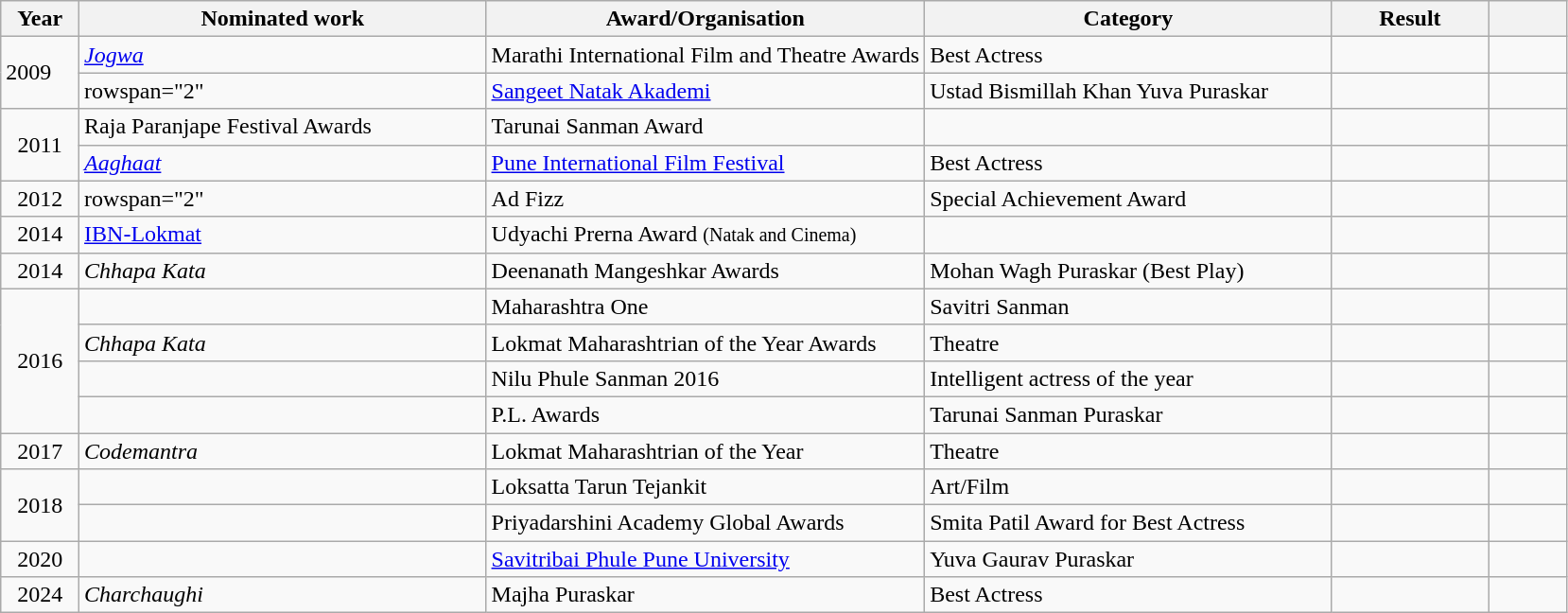<table class="wikitable">
<tr>
<th width=5%>Year</th>
<th width=26%>Nominated work</th>
<th width=28%>Award/Organisation</th>
<th width=26%>Category</th>
<th width=10%>Result</th>
<th width=5%></th>
</tr>
<tr>
<td rowspan="2">2009</td>
<td><em><a href='#'>Jogwa</a></em></td>
<td>Marathi International Film and Theatre Awards</td>
<td>Best Actress</td>
<td></td>
<td></td>
</tr>
<tr>
<td>rowspan="2" </td>
<td><a href='#'>Sangeet Natak Akademi</a></td>
<td>Ustad Bismillah Khan Yuva Puraskar</td>
<td></td>
<td style="text-align:center;"></td>
</tr>
<tr>
<td rowspan="2" style="text-align:center;">2011</td>
<td>Raja Paranjape Festival Awards</td>
<td>Tarunai Sanman Award</td>
<td></td>
<td style="text-align:center;"></td>
</tr>
<tr>
<td><em><a href='#'>Aaghaat</a></em></td>
<td><a href='#'>Pune International Film Festival</a></td>
<td>Best Actress</td>
<td></td>
<td style="text-align:center;"></td>
</tr>
<tr>
<td style="text-align:center;">2012</td>
<td>rowspan="2" </td>
<td>Ad Fizz</td>
<td>Special Achievement Award</td>
<td></td>
<td style="text-align:center;"></td>
</tr>
<tr>
<td style="text-align:center;">2014</td>
<td><a href='#'>IBN-Lokmat</a></td>
<td>Udyachi Prerna Award <small>(Natak and Cinema)</small></td>
<td></td>
<td style="text-align:center;"></td>
</tr>
<tr>
<td style="text-align:center;">2014</td>
<td><em>Chhapa Kata</em></td>
<td>Deenanath Mangeshkar Awards</td>
<td>Mohan Wagh Puraskar (Best Play)</td>
<td></td>
<td style="text-align:center;"></td>
</tr>
<tr>
<td rowspan="4" style="text-align:center;">2016</td>
<td></td>
<td>Maharashtra One</td>
<td>Savitri Sanman</td>
<td></td>
<td style="text-align:center;"></td>
</tr>
<tr>
<td><em>Chhapa Kata</em></td>
<td>Lokmat Maharashtrian of the Year Awards</td>
<td>Theatre</td>
<td></td>
<td style="text-align:center;"></td>
</tr>
<tr>
<td></td>
<td>Nilu Phule Sanman 2016</td>
<td>Intelligent actress of the year</td>
<td></td>
<td style="text-align:center;"></td>
</tr>
<tr>
<td></td>
<td>P.L. Awards</td>
<td>Tarunai Sanman Puraskar</td>
<td></td>
<td style="text-align:center;"></td>
</tr>
<tr>
<td style="text-align:center;">2017</td>
<td><em>Codemantra</em></td>
<td>Lokmat Maharashtrian of the Year</td>
<td>Theatre</td>
<td></td>
<td style="text-align:center;"></td>
</tr>
<tr>
<td rowspan="2" style="text-align:center;">2018</td>
<td></td>
<td>Loksatta Tarun Tejankit</td>
<td>Art/Film</td>
<td></td>
<td style="text-align:center;"></td>
</tr>
<tr>
<td></td>
<td>Priyadarshini Academy Global Awards</td>
<td>Smita Patil Award for Best Actress</td>
<td></td>
<td style="text-align:center;"></td>
</tr>
<tr>
<td style="text-align:center;">2020</td>
<td></td>
<td><a href='#'>Savitribai Phule Pune University</a></td>
<td>Yuva Gaurav Puraskar</td>
<td></td>
<td style="text-align:center;"></td>
</tr>
<tr>
<td style="text-align:center;">2024</td>
<td><em>Charchaughi</em></td>
<td>Majha Puraskar</td>
<td>Best Actress</td>
<td></td>
<td style="text-align:center;"></td>
</tr>
</table>
